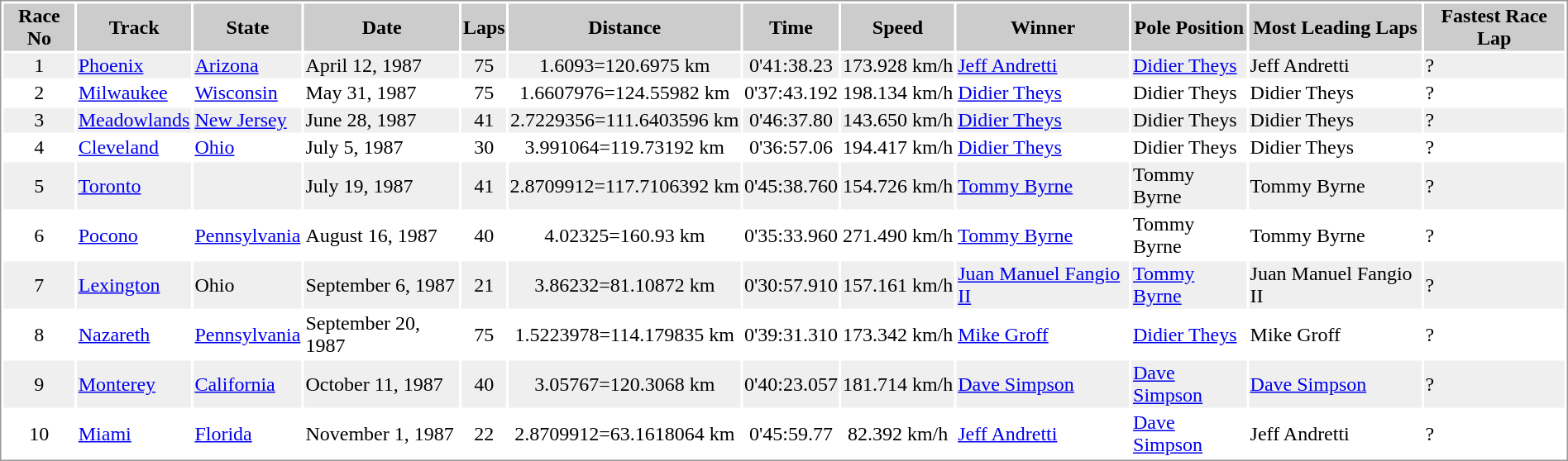<table border="0" style="border: 1px solid #999; background-color:#FFFFFF; text-align:center">
<tr align="center" style="background:#CCCCCC;">
<th>Race No</th>
<th>Track</th>
<th>State</th>
<th>Date</th>
<th>Laps</th>
<th>Distance</th>
<th>Time</th>
<th>Speed</th>
<th>Winner</th>
<th>Pole Position</th>
<th>Most Leading Laps</th>
<th>Fastest Race Lap</th>
</tr>
<tr style="background:#EFEFEF;">
<td>1</td>
<td align="left"><a href='#'>Phoenix</a></td>
<td align="left"><a href='#'>Arizona</a></td>
<td align="left">April 12, 1987</td>
<td>75</td>
<td>1.6093=120.6975 km</td>
<td>0'41:38.23</td>
<td>173.928 km/h</td>
<td align="left"><a href='#'>Jeff Andretti</a></td>
<td align="left"><a href='#'>Didier Theys</a></td>
<td align="left">Jeff Andretti</td>
<td align="left">?</td>
</tr>
<tr>
<td>2</td>
<td align="left"><a href='#'>Milwaukee</a></td>
<td align="left"><a href='#'>Wisconsin</a></td>
<td align="left">May 31, 1987</td>
<td>75</td>
<td>1.6607976=124.55982 km</td>
<td>0'37:43.192</td>
<td>198.134 km/h</td>
<td align="left"><a href='#'>Didier Theys</a></td>
<td align="left">Didier Theys</td>
<td align="left">Didier Theys</td>
<td align="left">?</td>
</tr>
<tr style="background:#EFEFEF;">
<td>3</td>
<td align="left"><a href='#'>Meadowlands</a></td>
<td align="left"><a href='#'>New Jersey</a></td>
<td align="left">June 28, 1987</td>
<td>41</td>
<td>2.7229356=111.6403596 km</td>
<td>0'46:37.80</td>
<td>143.650 km/h</td>
<td align="left"><a href='#'>Didier Theys</a></td>
<td align="left">Didier Theys</td>
<td align="left">Didier Theys</td>
<td align="left">?</td>
</tr>
<tr>
<td>4</td>
<td align="left"><a href='#'>Cleveland</a></td>
<td align="left"><a href='#'>Ohio</a></td>
<td align="left">July 5, 1987</td>
<td>30</td>
<td>3.991064=119.73192 km</td>
<td>0'36:57.06</td>
<td>194.417 km/h</td>
<td align="left"><a href='#'>Didier Theys</a></td>
<td align="left">Didier Theys</td>
<td align="left">Didier Theys</td>
<td align="left">?</td>
</tr>
<tr style="background:#EFEFEF;">
<td>5</td>
<td align="left"><a href='#'>Toronto</a></td>
<td align="left"></td>
<td align="left">July 19, 1987</td>
<td>41</td>
<td>2.8709912=117.7106392 km</td>
<td>0'45:38.760</td>
<td>154.726 km/h</td>
<td align="left"><a href='#'>Tommy Byrne</a></td>
<td align="left">Tommy Byrne</td>
<td align="left">Tommy Byrne</td>
<td align="left">?</td>
</tr>
<tr>
<td>6</td>
<td align="left"><a href='#'>Pocono</a></td>
<td align="left"><a href='#'>Pennsylvania</a></td>
<td align="left">August 16, 1987</td>
<td>40</td>
<td>4.02325=160.93 km</td>
<td>0'35:33.960</td>
<td>271.490 km/h</td>
<td align="left"><a href='#'>Tommy Byrne</a></td>
<td align="left">Tommy Byrne</td>
<td align="left">Tommy Byrne</td>
<td align="left">?</td>
</tr>
<tr style="background:#EFEFEF;">
<td>7</td>
<td align="left"><a href='#'>Lexington</a></td>
<td align="left">Ohio</td>
<td align="left">September 6, 1987</td>
<td>21</td>
<td>3.86232=81.10872 km</td>
<td>0'30:57.910</td>
<td>157.161 km/h</td>
<td align="left"><a href='#'>Juan Manuel Fangio II</a></td>
<td align="left"><a href='#'>Tommy Byrne</a></td>
<td align="left">Juan Manuel Fangio II</td>
<td align="left">?</td>
</tr>
<tr>
<td>8</td>
<td align="left"><a href='#'>Nazareth</a></td>
<td align="left"><a href='#'>Pennsylvania</a></td>
<td align="left">September 20, 1987</td>
<td>75</td>
<td>1.5223978=114.179835 km</td>
<td>0'39:31.310</td>
<td>173.342 km/h</td>
<td align="left"><a href='#'>Mike Groff</a></td>
<td align="left"><a href='#'>Didier Theys</a></td>
<td align="left">Mike Groff</td>
<td align="left">?</td>
</tr>
<tr style="background:#EFEFEF;">
<td>9</td>
<td align="left"><a href='#'>Monterey</a></td>
<td align="left"><a href='#'>California</a></td>
<td align="left">October 11, 1987</td>
<td>40</td>
<td>3.05767=120.3068 km</td>
<td>0'40:23.057</td>
<td>181.714 km/h</td>
<td align="left"><a href='#'>Dave Simpson</a></td>
<td align="left"><a href='#'>Dave Simpson</a></td>
<td align="left"><a href='#'>Dave Simpson</a></td>
<td align="left">?</td>
</tr>
<tr>
<td>10</td>
<td align="left"><a href='#'>Miami</a></td>
<td align="left"><a href='#'>Florida</a></td>
<td align="left">November 1, 1987</td>
<td>22</td>
<td>2.8709912=63.1618064 km</td>
<td>0'45:59.77</td>
<td>82.392 km/h</td>
<td align="left"><a href='#'>Jeff Andretti</a></td>
<td align="left"><a href='#'>Dave Simpson</a></td>
<td align="left">Jeff Andretti</td>
<td align="left">?</td>
</tr>
</table>
